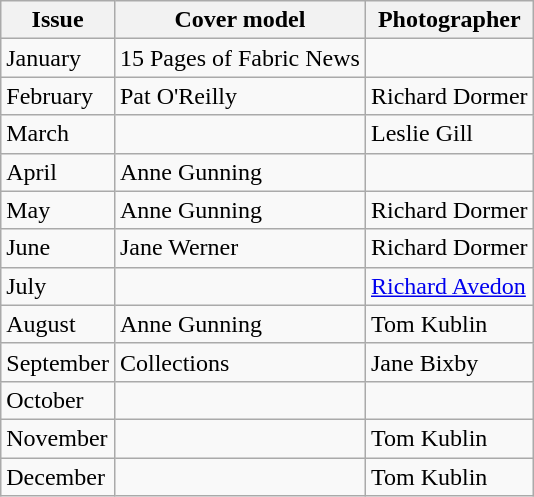<table class="sortable wikitable">
<tr>
<th>Issue</th>
<th>Cover model</th>
<th>Photographer</th>
</tr>
<tr>
<td>January</td>
<td>15 Pages of Fabric News</td>
<td></td>
</tr>
<tr>
<td>February</td>
<td>Pat O'Reilly</td>
<td>Richard Dormer</td>
</tr>
<tr>
<td>March</td>
<td></td>
<td>Leslie Gill</td>
</tr>
<tr>
<td>April</td>
<td>Anne Gunning</td>
<td></td>
</tr>
<tr>
<td>May</td>
<td>Anne Gunning</td>
<td>Richard Dormer</td>
</tr>
<tr>
<td>June</td>
<td>Jane Werner</td>
<td>Richard Dormer</td>
</tr>
<tr>
<td>July</td>
<td></td>
<td><a href='#'>Richard Avedon</a></td>
</tr>
<tr>
<td>August</td>
<td>Anne Gunning</td>
<td>Tom Kublin</td>
</tr>
<tr>
<td>September</td>
<td>Collections</td>
<td>Jane Bixby</td>
</tr>
<tr>
<td>October</td>
<td></td>
<td></td>
</tr>
<tr>
<td>November</td>
<td></td>
<td>Tom Kublin</td>
</tr>
<tr>
<td>December</td>
<td></td>
<td>Tom Kublin</td>
</tr>
</table>
